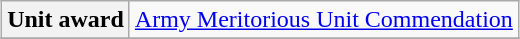<table class="wikitable" style="margin:1em auto; text-align:center;">
<tr>
<th>Unit award</th>
<td><a href='#'>Army Meritorious Unit Commendation</a></td>
</tr>
<tr>
</tr>
</table>
